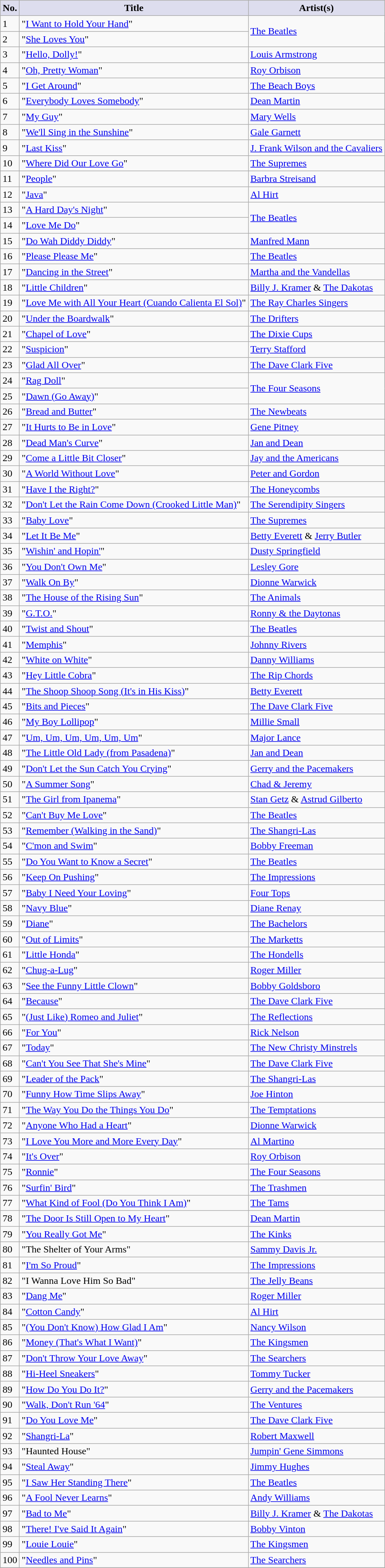<table class="wikitable sortable" style="text-align: left">
<tr>
<th scope="col" style="background:#dde;">No.</th>
<th scope="col" style="background:#dde;">Title</th>
<th scope="col" style="background:#dde;">Artist(s)</th>
</tr>
<tr>
<td>1</td>
<td>"<a href='#'>I Want to Hold Your Hand</a>"</td>
<td rowspan="2"><a href='#'>The Beatles</a></td>
</tr>
<tr>
<td>2</td>
<td>"<a href='#'>She Loves You</a>"</td>
</tr>
<tr>
<td>3</td>
<td>"<a href='#'>Hello, Dolly!</a>"</td>
<td><a href='#'>Louis Armstrong</a></td>
</tr>
<tr>
<td>4</td>
<td>"<a href='#'>Oh, Pretty Woman</a>"</td>
<td><a href='#'>Roy Orbison</a></td>
</tr>
<tr>
<td>5</td>
<td>"<a href='#'>I Get Around</a>"</td>
<td><a href='#'>The Beach Boys</a></td>
</tr>
<tr>
<td>6</td>
<td>"<a href='#'>Everybody Loves Somebody</a>"</td>
<td><a href='#'>Dean Martin</a></td>
</tr>
<tr>
<td>7</td>
<td>"<a href='#'>My Guy</a>"</td>
<td><a href='#'>Mary Wells</a></td>
</tr>
<tr>
<td>8</td>
<td>"<a href='#'>We'll Sing in the Sunshine</a>"</td>
<td><a href='#'>Gale Garnett</a></td>
</tr>
<tr>
<td>9</td>
<td>"<a href='#'>Last Kiss</a>"</td>
<td><a href='#'>J. Frank Wilson and the Cavaliers</a></td>
</tr>
<tr>
<td>10</td>
<td>"<a href='#'>Where Did Our Love Go</a>"</td>
<td><a href='#'>The Supremes</a></td>
</tr>
<tr>
<td>11</td>
<td>"<a href='#'>People</a>"</td>
<td><a href='#'>Barbra Streisand</a></td>
</tr>
<tr>
<td>12</td>
<td>"<a href='#'>Java</a>"</td>
<td><a href='#'>Al Hirt</a></td>
</tr>
<tr>
<td>13</td>
<td>"<a href='#'>A Hard Day's Night</a>"</td>
<td rowspan="2"><a href='#'>The Beatles</a></td>
</tr>
<tr>
<td>14</td>
<td>"<a href='#'>Love Me Do</a>"</td>
</tr>
<tr>
<td>15</td>
<td>"<a href='#'>Do Wah Diddy Diddy</a>"</td>
<td><a href='#'>Manfred Mann</a></td>
</tr>
<tr>
<td>16</td>
<td>"<a href='#'>Please Please Me</a>"</td>
<td><a href='#'>The Beatles</a></td>
</tr>
<tr>
<td>17</td>
<td>"<a href='#'>Dancing in the Street</a>"</td>
<td><a href='#'>Martha and the Vandellas</a></td>
</tr>
<tr>
<td>18</td>
<td>"<a href='#'>Little Children</a>"</td>
<td><a href='#'>Billy J. Kramer</a> & <a href='#'>The Dakotas</a></td>
</tr>
<tr>
<td>19</td>
<td>"<a href='#'>Love Me with All Your Heart (Cuando Calienta El Sol)</a>"</td>
<td><a href='#'>The Ray Charles Singers</a></td>
</tr>
<tr>
<td>20</td>
<td>"<a href='#'>Under the Boardwalk</a>"</td>
<td><a href='#'>The Drifters</a></td>
</tr>
<tr>
<td>21</td>
<td>"<a href='#'>Chapel of Love</a>"</td>
<td><a href='#'>The Dixie Cups</a></td>
</tr>
<tr>
<td>22</td>
<td>"<a href='#'>Suspicion</a>"</td>
<td><a href='#'>Terry Stafford</a></td>
</tr>
<tr>
<td>23</td>
<td>"<a href='#'>Glad All Over</a>"</td>
<td><a href='#'>The Dave Clark Five</a></td>
</tr>
<tr>
<td>24</td>
<td>"<a href='#'>Rag Doll</a>"</td>
<td rowspan="2"><a href='#'>The Four Seasons</a></td>
</tr>
<tr>
<td>25</td>
<td>"<a href='#'>Dawn (Go Away)</a>"</td>
</tr>
<tr>
<td>26</td>
<td>"<a href='#'>Bread and Butter</a>"</td>
<td><a href='#'>The Newbeats</a></td>
</tr>
<tr>
<td>27</td>
<td>"<a href='#'>It Hurts to Be in Love</a>"</td>
<td><a href='#'>Gene Pitney</a></td>
</tr>
<tr>
<td>28</td>
<td>"<a href='#'>Dead Man's Curve</a>"</td>
<td><a href='#'>Jan and Dean</a></td>
</tr>
<tr>
<td>29</td>
<td>"<a href='#'>Come a Little Bit Closer</a>"</td>
<td><a href='#'>Jay and the Americans</a></td>
</tr>
<tr>
<td>30</td>
<td>"<a href='#'>A World Without Love</a>"</td>
<td><a href='#'>Peter and Gordon</a></td>
</tr>
<tr>
<td>31</td>
<td>"<a href='#'>Have I the Right?</a>"</td>
<td><a href='#'>The Honeycombs</a></td>
</tr>
<tr>
<td>32</td>
<td>"<a href='#'>Don't Let the Rain Come Down (Crooked Little Man)</a>"</td>
<td><a href='#'>The Serendipity Singers</a></td>
</tr>
<tr>
<td>33</td>
<td>"<a href='#'>Baby Love</a>"</td>
<td><a href='#'>The Supremes</a></td>
</tr>
<tr>
<td>34</td>
<td>"<a href='#'>Let It Be Me</a>"</td>
<td><a href='#'>Betty Everett</a> & <a href='#'>Jerry Butler</a></td>
</tr>
<tr>
<td>35</td>
<td>"<a href='#'>Wishin' and Hopin'</a>"</td>
<td><a href='#'>Dusty Springfield</a></td>
</tr>
<tr>
<td>36</td>
<td>"<a href='#'>You Don't Own Me</a>"</td>
<td><a href='#'>Lesley Gore</a></td>
</tr>
<tr>
<td>37</td>
<td>"<a href='#'>Walk On By</a>"</td>
<td><a href='#'>Dionne Warwick</a></td>
</tr>
<tr>
<td>38</td>
<td>"<a href='#'>The House of the Rising Sun</a>"</td>
<td><a href='#'>The Animals</a></td>
</tr>
<tr>
<td>39</td>
<td>"<a href='#'>G.T.O.</a>"</td>
<td><a href='#'>Ronny & the Daytonas</a></td>
</tr>
<tr>
<td>40</td>
<td>"<a href='#'>Twist and Shout</a>"</td>
<td><a href='#'>The Beatles</a></td>
</tr>
<tr>
<td>41</td>
<td>"<a href='#'>Memphis</a>"</td>
<td><a href='#'>Johnny Rivers</a></td>
</tr>
<tr>
<td>42</td>
<td>"<a href='#'>White on White</a>"</td>
<td><a href='#'>Danny Williams</a></td>
</tr>
<tr>
<td>43</td>
<td>"<a href='#'>Hey Little Cobra</a>"</td>
<td><a href='#'>The Rip Chords</a></td>
</tr>
<tr>
<td>44</td>
<td>"<a href='#'>The Shoop Shoop Song (It's in His Kiss)</a>"</td>
<td><a href='#'>Betty Everett</a></td>
</tr>
<tr>
<td>45</td>
<td>"<a href='#'>Bits and Pieces</a>"</td>
<td><a href='#'>The Dave Clark Five</a></td>
</tr>
<tr>
<td>46</td>
<td>"<a href='#'>My Boy Lollipop</a>"</td>
<td><a href='#'>Millie Small</a></td>
</tr>
<tr>
<td>47</td>
<td>"<a href='#'>Um, Um, Um, Um, Um, Um</a>"</td>
<td><a href='#'>Major Lance</a></td>
</tr>
<tr>
<td>48</td>
<td>"<a href='#'>The Little Old Lady (from Pasadena)</a>"</td>
<td><a href='#'>Jan and Dean</a></td>
</tr>
<tr>
<td>49</td>
<td>"<a href='#'>Don't Let the Sun Catch You Crying</a>"</td>
<td><a href='#'>Gerry and the Pacemakers</a></td>
</tr>
<tr>
<td>50</td>
<td>"<a href='#'>A Summer Song</a>"</td>
<td><a href='#'>Chad & Jeremy</a></td>
</tr>
<tr>
<td>51</td>
<td>"<a href='#'>The Girl from Ipanema</a>"</td>
<td><a href='#'>Stan Getz</a> & <a href='#'>Astrud Gilberto</a></td>
</tr>
<tr>
<td>52</td>
<td>"<a href='#'>Can't Buy Me Love</a>"</td>
<td><a href='#'>The Beatles</a></td>
</tr>
<tr>
<td>53</td>
<td>"<a href='#'>Remember (Walking in the Sand)</a>"</td>
<td><a href='#'>The Shangri-Las</a></td>
</tr>
<tr>
<td>54</td>
<td>"<a href='#'>C'mon and Swim</a>"</td>
<td><a href='#'>Bobby Freeman</a></td>
</tr>
<tr>
<td>55</td>
<td>"<a href='#'>Do You Want to Know a Secret</a>"</td>
<td><a href='#'>The Beatles</a></td>
</tr>
<tr>
<td>56</td>
<td>"<a href='#'>Keep On Pushing</a>"</td>
<td><a href='#'>The Impressions</a></td>
</tr>
<tr>
<td>57</td>
<td>"<a href='#'>Baby I Need Your Loving</a>"</td>
<td><a href='#'>Four Tops</a></td>
</tr>
<tr>
<td>58</td>
<td>"<a href='#'>Navy Blue</a>"</td>
<td><a href='#'>Diane Renay</a></td>
</tr>
<tr>
<td>59</td>
<td>"<a href='#'>Diane</a>"</td>
<td><a href='#'>The Bachelors</a></td>
</tr>
<tr>
<td>60</td>
<td>"<a href='#'>Out of Limits</a>"</td>
<td><a href='#'>The Marketts</a></td>
</tr>
<tr>
<td>61</td>
<td>"<a href='#'>Little Honda</a>"</td>
<td><a href='#'>The Hondells</a></td>
</tr>
<tr>
<td>62</td>
<td>"<a href='#'>Chug-a-Lug</a>"</td>
<td><a href='#'>Roger Miller</a></td>
</tr>
<tr>
<td>63</td>
<td>"<a href='#'>See the Funny Little Clown</a>"</td>
<td><a href='#'>Bobby Goldsboro</a></td>
</tr>
<tr>
<td>64</td>
<td>"<a href='#'>Because</a>"</td>
<td><a href='#'>The Dave Clark Five</a></td>
</tr>
<tr>
<td>65</td>
<td>"<a href='#'>(Just Like) Romeo and Juliet</a>"</td>
<td><a href='#'>The Reflections</a></td>
</tr>
<tr>
<td>66</td>
<td>"<a href='#'>For You</a>"</td>
<td><a href='#'>Rick Nelson</a></td>
</tr>
<tr>
<td>67</td>
<td>"<a href='#'>Today</a>"</td>
<td><a href='#'>The New Christy Minstrels</a></td>
</tr>
<tr>
<td>68</td>
<td>"<a href='#'>Can't You See That She's Mine</a>"</td>
<td><a href='#'>The Dave Clark Five</a></td>
</tr>
<tr>
<td>69</td>
<td>"<a href='#'>Leader of the Pack</a>"</td>
<td><a href='#'>The Shangri-Las</a></td>
</tr>
<tr>
<td>70</td>
<td>"<a href='#'>Funny How Time Slips Away</a>"</td>
<td><a href='#'>Joe Hinton</a></td>
</tr>
<tr>
<td>71</td>
<td>"<a href='#'>The Way You Do the Things You Do</a>"</td>
<td><a href='#'>The Temptations</a></td>
</tr>
<tr>
<td>72</td>
<td>"<a href='#'>Anyone Who Had a Heart</a>"</td>
<td><a href='#'>Dionne Warwick</a></td>
</tr>
<tr>
<td>73</td>
<td>"<a href='#'>I Love You More and More Every Day</a>"</td>
<td><a href='#'>Al Martino</a></td>
</tr>
<tr>
<td>74</td>
<td>"<a href='#'>It's Over</a>"</td>
<td><a href='#'>Roy Orbison</a></td>
</tr>
<tr>
<td>75</td>
<td>"<a href='#'>Ronnie</a>"</td>
<td><a href='#'>The Four Seasons</a></td>
</tr>
<tr>
<td>76</td>
<td>"<a href='#'>Surfin' Bird</a>"</td>
<td><a href='#'>The Trashmen</a></td>
</tr>
<tr>
<td>77</td>
<td>"<a href='#'>What Kind of Fool (Do You Think I Am)</a>"</td>
<td><a href='#'>The Tams</a></td>
</tr>
<tr>
<td>78</td>
<td>"<a href='#'>The Door Is Still Open to My Heart</a>"</td>
<td><a href='#'>Dean Martin</a></td>
</tr>
<tr>
<td>79</td>
<td>"<a href='#'>You Really Got Me</a>"</td>
<td><a href='#'>The Kinks</a></td>
</tr>
<tr>
<td>80</td>
<td>"The Shelter of Your Arms"</td>
<td><a href='#'>Sammy Davis Jr.</a></td>
</tr>
<tr>
<td>81</td>
<td>"<a href='#'>I'm So Proud</a>"</td>
<td><a href='#'>The Impressions</a></td>
</tr>
<tr>
<td>82</td>
<td>"I Wanna Love Him So Bad"</td>
<td><a href='#'>The Jelly Beans</a></td>
</tr>
<tr>
<td>83</td>
<td>"<a href='#'>Dang Me</a>"</td>
<td><a href='#'>Roger Miller</a></td>
</tr>
<tr>
<td>84</td>
<td>"<a href='#'>Cotton Candy</a>"</td>
<td><a href='#'>Al Hirt</a></td>
</tr>
<tr>
<td>85</td>
<td>"<a href='#'>(You Don't Know) How Glad I Am</a>"</td>
<td><a href='#'>Nancy Wilson</a></td>
</tr>
<tr>
<td>86</td>
<td>"<a href='#'>Money (That's What I Want)</a>"</td>
<td><a href='#'>The Kingsmen</a></td>
</tr>
<tr>
<td>87</td>
<td>"<a href='#'>Don't Throw Your Love Away</a>"</td>
<td><a href='#'>The Searchers</a></td>
</tr>
<tr>
<td>88</td>
<td>"<a href='#'>Hi-Heel Sneakers</a>"</td>
<td><a href='#'>Tommy Tucker</a></td>
</tr>
<tr>
<td>89</td>
<td>"<a href='#'>How Do You Do It?</a>"</td>
<td><a href='#'>Gerry and the Pacemakers</a></td>
</tr>
<tr>
<td>90</td>
<td>"<a href='#'>Walk, Don't Run '64</a>"</td>
<td><a href='#'>The Ventures</a></td>
</tr>
<tr>
<td>91</td>
<td>"<a href='#'>Do You Love Me</a>"</td>
<td><a href='#'>The Dave Clark Five</a></td>
</tr>
<tr>
<td>92</td>
<td>"<a href='#'>Shangri-La</a>"</td>
<td><a href='#'>Robert Maxwell</a></td>
</tr>
<tr>
<td>93</td>
<td>"Haunted House"</td>
<td><a href='#'>Jumpin' Gene Simmons</a></td>
</tr>
<tr>
<td>94</td>
<td>"<a href='#'>Steal Away</a>"</td>
<td><a href='#'>Jimmy Hughes</a></td>
</tr>
<tr>
<td>95</td>
<td>"<a href='#'>I Saw Her Standing There</a>"</td>
<td><a href='#'>The Beatles</a></td>
</tr>
<tr>
<td>96</td>
<td>"<a href='#'>A Fool Never Learns</a>"</td>
<td><a href='#'>Andy Williams</a></td>
</tr>
<tr>
<td>97</td>
<td>"<a href='#'>Bad to Me</a>"</td>
<td><a href='#'>Billy J. Kramer</a> & <a href='#'>The Dakotas</a></td>
</tr>
<tr>
<td>98</td>
<td>"<a href='#'>There! I've Said It Again</a>"</td>
<td><a href='#'>Bobby Vinton</a></td>
</tr>
<tr>
<td>99</td>
<td>"<a href='#'>Louie Louie</a>"</td>
<td><a href='#'>The Kingsmen</a></td>
</tr>
<tr>
<td>100</td>
<td>"<a href='#'>Needles and Pins</a>"</td>
<td><a href='#'>The Searchers</a></td>
</tr>
<tr>
</tr>
</table>
